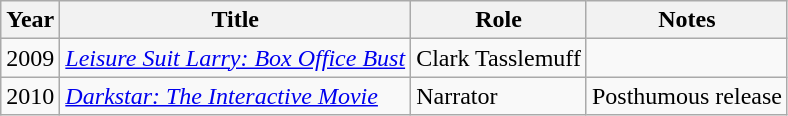<table class="wikitable sortable">
<tr>
<th>Year</th>
<th>Title</th>
<th>Role</th>
<th class="unsortable">Notes</th>
</tr>
<tr>
<td>2009</td>
<td><em><a href='#'>Leisure Suit Larry: Box Office Bust</a></em></td>
<td>Clark Tasslemuff</td>
</tr>
<tr>
<td>2010</td>
<td><em><a href='#'>Darkstar: The Interactive Movie</a></em></td>
<td>Narrator</td>
<td>Posthumous release</td>
</tr>
</table>
